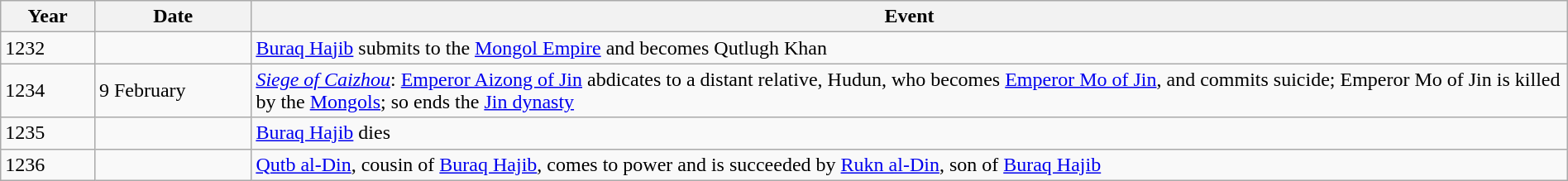<table class="wikitable" width="100%">
<tr>
<th style="width:6%">Year</th>
<th style="width:10%">Date</th>
<th>Event</th>
</tr>
<tr>
<td>1232</td>
<td></td>
<td><a href='#'>Buraq Hajib</a> submits to the <a href='#'>Mongol Empire</a> and becomes Qutlugh Khan</td>
</tr>
<tr>
<td>1234</td>
<td>9 February</td>
<td><em><a href='#'>Siege of Caizhou</a></em>: <a href='#'>Emperor Aizong of Jin</a> abdicates to a distant relative, Hudun, who becomes <a href='#'>Emperor Mo of Jin</a>, and commits suicide; Emperor Mo of Jin is killed by the <a href='#'>Mongols</a>; so ends the <a href='#'>Jin dynasty</a></td>
</tr>
<tr>
<td>1235</td>
<td></td>
<td><a href='#'>Buraq Hajib</a> dies</td>
</tr>
<tr>
<td>1236</td>
<td></td>
<td><a href='#'>Qutb al-Din</a>, cousin of <a href='#'>Buraq Hajib</a>, comes to power and is succeeded by <a href='#'>Rukn al-Din</a>, son of <a href='#'>Buraq Hajib</a></td>
</tr>
</table>
